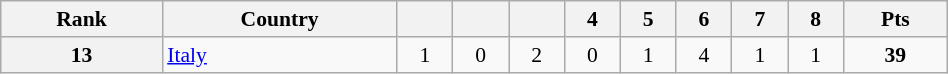<table class="wikitable" style="width:50%; font-size:90%; text-align:center;">
<tr>
<th>Rank</th>
<th>Country</th>
<th></th>
<th></th>
<th></th>
<th>4</th>
<th>5</th>
<th>6</th>
<th>7</th>
<th>8</th>
<th>Pts</th>
</tr>
<tr>
<th>13</th>
<td align=left> <a href='#'>Italy</a></td>
<td>1</td>
<td>0</td>
<td>2</td>
<td>0</td>
<td>1</td>
<td>4</td>
<td>1</td>
<td>1</td>
<td><strong>39</strong></td>
</tr>
</table>
